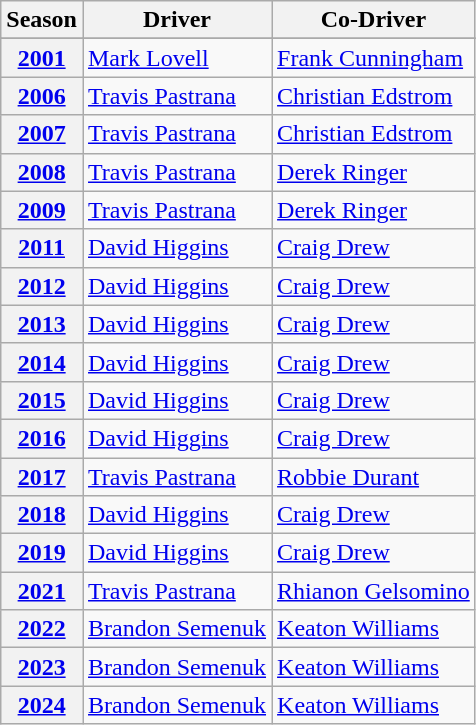<table class="wikitable">
<tr>
<th>Season</th>
<th>Driver</th>
<th>Co-Driver</th>
</tr>
<tr>
</tr>
<tr>
<th><a href='#'>2001</a></th>
<td> <a href='#'>Mark Lovell</a></td>
<td> <a href='#'>Frank Cunningham</a></td>
</tr>
<tr>
<th><a href='#'>2006</a></th>
<td> <a href='#'>Travis Pastrana</a></td>
<td> <a href='#'>Christian Edstrom</a></td>
</tr>
<tr>
<th><a href='#'>2007</a></th>
<td> <a href='#'>Travis Pastrana</a></td>
<td> <a href='#'>Christian Edstrom</a></td>
</tr>
<tr>
<th><a href='#'>2008</a></th>
<td> <a href='#'>Travis Pastrana</a></td>
<td> <a href='#'>Derek Ringer</a></td>
</tr>
<tr>
<th><a href='#'>2009</a></th>
<td> <a href='#'>Travis Pastrana</a></td>
<td> <a href='#'>Derek Ringer</a></td>
</tr>
<tr>
<th><a href='#'>2011</a></th>
<td> <a href='#'>David Higgins</a></td>
<td> <a href='#'>Craig Drew</a></td>
</tr>
<tr>
<th><a href='#'>2012</a></th>
<td> <a href='#'>David Higgins</a></td>
<td> <a href='#'>Craig Drew</a></td>
</tr>
<tr>
<th><a href='#'>2013</a></th>
<td> <a href='#'>David Higgins</a></td>
<td> <a href='#'>Craig Drew</a></td>
</tr>
<tr>
<th><a href='#'>2014</a></th>
<td> <a href='#'>David Higgins</a></td>
<td> <a href='#'>Craig Drew</a></td>
</tr>
<tr>
<th><a href='#'>2015</a></th>
<td> <a href='#'>David Higgins</a></td>
<td> <a href='#'>Craig Drew</a></td>
</tr>
<tr>
<th><a href='#'>2016</a></th>
<td> <a href='#'>David Higgins</a></td>
<td> <a href='#'>Craig Drew</a></td>
</tr>
<tr>
<th><a href='#'>2017</a></th>
<td> <a href='#'>Travis Pastrana</a></td>
<td> <a href='#'>Robbie Durant</a></td>
</tr>
<tr>
<th><a href='#'>2018</a></th>
<td> <a href='#'>David Higgins</a></td>
<td> <a href='#'>Craig Drew</a></td>
</tr>
<tr>
<th><a href='#'>2019</a></th>
<td> <a href='#'>David Higgins</a></td>
<td> <a href='#'>Craig Drew</a></td>
</tr>
<tr>
<th><a href='#'>2021</a></th>
<td> <a href='#'>Travis Pastrana</a></td>
<td> <a href='#'>Rhianon Gelsomino</a></td>
</tr>
<tr>
<th><a href='#'>2022</a></th>
<td> <a href='#'>Brandon Semenuk</a></td>
<td> <a href='#'>Keaton Williams</a></td>
</tr>
<tr>
<th><a href='#'>2023</a></th>
<td> <a href='#'>Brandon Semenuk</a></td>
<td> <a href='#'>Keaton Williams</a></td>
</tr>
<tr>
<th><a href='#'>2024</a></th>
<td> <a href='#'>Brandon Semenuk</a></td>
<td> <a href='#'>Keaton Williams</a></td>
</tr>
</table>
